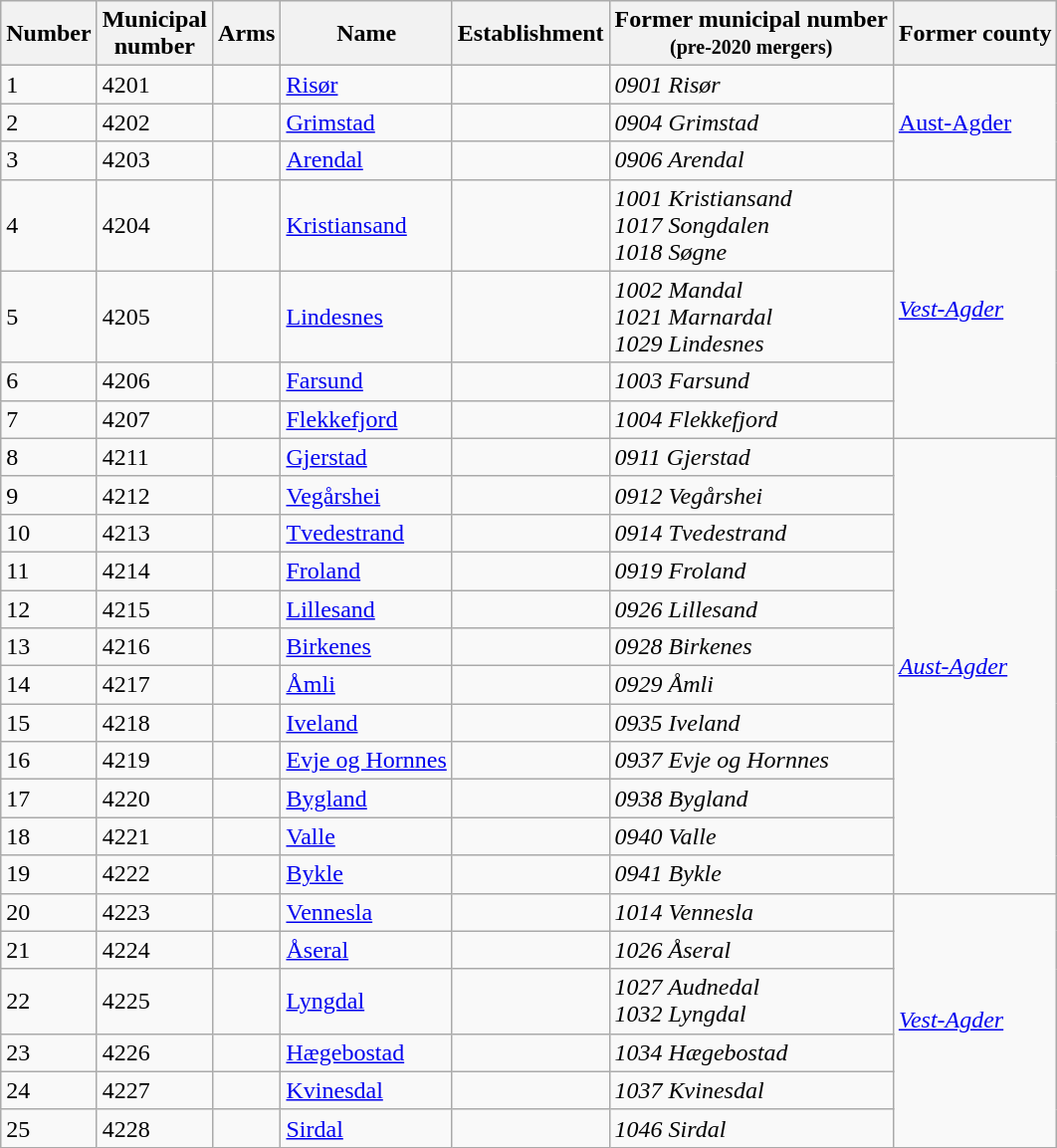<table class="sortable wikitable">
<tr>
<th>Number</th>
<th>Municipal<br>number</th>
<th class=unsortable>Arms</th>
<th>Name</th>
<th>Establishment</th>
<th>Former municipal number<br><small>(pre-2020 mergers)</small></th>
<th>Former county</th>
</tr>
<tr>
<td>1</td>
<td>4201</td>
<td></td>
<td><a href='#'>Risør</a></td>
<td></td>
<td><em>0901 Risør</em></td>
<td rowspan="3"><a href='#'>Aust-Agder</a></td>
</tr>
<tr>
<td>2</td>
<td>4202</td>
<td></td>
<td><a href='#'>Grimstad</a></td>
<td></td>
<td><em>0904 Grimstad</em></td>
</tr>
<tr>
<td>3</td>
<td>4203</td>
<td></td>
<td><a href='#'>Arendal</a></td>
<td></td>
<td><em>0906 Arendal</em></td>
</tr>
<tr>
<td>4</td>
<td>4204</td>
<td></td>
<td><a href='#'>Kristiansand</a></td>
<td></td>
<td><em>1001 Kristiansand<br>1017 Songdalen<br>1018 Søgne</em></td>
<td rowspan="4"><em><a href='#'>Vest-Agder</a></em></td>
</tr>
<tr>
<td>5</td>
<td>4205</td>
<td></td>
<td><a href='#'>Lindesnes</a></td>
<td></td>
<td><em>1002 Mandal<br>1021 Marnardal<br>1029 Lindesnes</em></td>
</tr>
<tr>
<td>6</td>
<td>4206</td>
<td></td>
<td><a href='#'>Farsund</a></td>
<td></td>
<td><em>1003 Farsund</em></td>
</tr>
<tr>
<td>7</td>
<td>4207</td>
<td></td>
<td><a href='#'>Flekkefjord</a></td>
<td></td>
<td><em>1004 Flekkefjord</em></td>
</tr>
<tr --->
<td>8</td>
<td>4211</td>
<td></td>
<td><a href='#'>Gjerstad</a></td>
<td></td>
<td><em>0911 Gjerstad</em></td>
<td rowspan="12"><em><a href='#'>Aust-Agder</a></em></td>
</tr>
<tr>
<td>9</td>
<td>4212</td>
<td></td>
<td><a href='#'>Vegårshei</a></td>
<td></td>
<td><em>0912 Vegårshei</em></td>
</tr>
<tr>
<td>10</td>
<td>4213</td>
<td></td>
<td><a href='#'>Tvedestrand</a></td>
<td></td>
<td><em>0914 Tvedestrand</em></td>
</tr>
<tr>
<td>11</td>
<td>4214</td>
<td></td>
<td><a href='#'>Froland</a></td>
<td></td>
<td><em>0919 Froland</em></td>
</tr>
<tr>
<td>12</td>
<td>4215</td>
<td></td>
<td><a href='#'>Lillesand</a></td>
<td></td>
<td><em>0926 Lillesand</em></td>
</tr>
<tr>
<td>13</td>
<td>4216</td>
<td></td>
<td><a href='#'>Birkenes</a></td>
<td></td>
<td><em>0928 Birkenes</em></td>
</tr>
<tr>
<td>14</td>
<td>4217</td>
<td></td>
<td><a href='#'>Åmli</a></td>
<td></td>
<td><em>0929 Åmli</em></td>
</tr>
<tr>
<td>15</td>
<td>4218</td>
<td></td>
<td><a href='#'>Iveland</a></td>
<td></td>
<td><em>0935 Iveland</em></td>
</tr>
<tr>
<td>16</td>
<td>4219</td>
<td></td>
<td><a href='#'>Evje og Hornnes</a></td>
<td></td>
<td><em>0937 Evje og Hornnes</em></td>
</tr>
<tr>
<td>17</td>
<td>4220</td>
<td></td>
<td><a href='#'>Bygland</a></td>
<td></td>
<td><em>0938 Bygland</em></td>
</tr>
<tr>
<td>18</td>
<td>4221</td>
<td></td>
<td><a href='#'>Valle</a></td>
<td></td>
<td><em>0940 Valle</em></td>
</tr>
<tr>
<td>19</td>
<td>4222</td>
<td></td>
<td><a href='#'>Bykle</a></td>
<td></td>
<td><em>0941 Bykle</em></td>
</tr>
<tr>
<td>20</td>
<td>4223</td>
<td></td>
<td><a href='#'>Vennesla</a></td>
<td></td>
<td><em>1014 Vennesla</em></td>
<td rowspan="6"><em><a href='#'>Vest-Agder</a></em></td>
</tr>
<tr>
<td>21</td>
<td>4224</td>
<td></td>
<td><a href='#'>Åseral</a></td>
<td></td>
<td><em>1026 Åseral</em></td>
</tr>
<tr>
<td>22</td>
<td>4225</td>
<td></td>
<td><a href='#'>Lyngdal</a></td>
<td></td>
<td><em>1027 Audnedal<br>1032 Lyngdal</em></td>
</tr>
<tr>
<td>23</td>
<td>4226</td>
<td></td>
<td><a href='#'>Hægebostad</a></td>
<td></td>
<td><em>1034 Hægebostad</em></td>
</tr>
<tr>
<td>24</td>
<td>4227</td>
<td></td>
<td><a href='#'>Kvinesdal</a></td>
<td></td>
<td><em>1037 Kvinesdal</em></td>
</tr>
<tr>
<td>25</td>
<td>4228</td>
<td></td>
<td><a href='#'>Sirdal</a></td>
<td></td>
<td><em>1046 Sirdal</em></td>
</tr>
</table>
